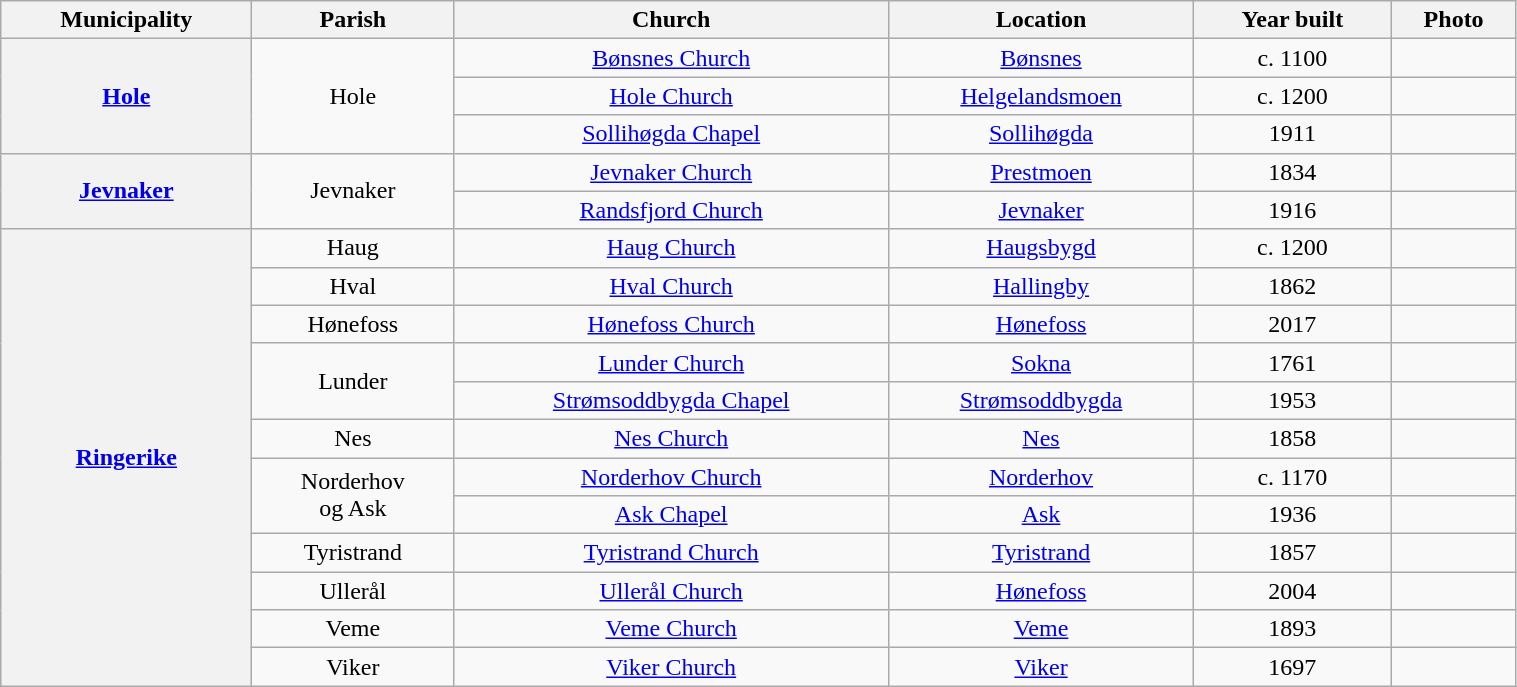<table class="wikitable" style="text-align: center; width: 80%;">
<tr>
<th>Municipality</th>
<th>Parish </th>
<th>Church</th>
<th>Location</th>
<th>Year built</th>
<th>Photo</th>
</tr>
<tr>
<th rowspan="3"><a href='#'>Hole</a></th>
<td rowspan="3">Hole</td>
<td><a href='#'>Bønsnes Church</a></td>
<td><a href='#'>Bønsnes</a></td>
<td>c. 1100</td>
<td></td>
</tr>
<tr>
<td><a href='#'>Hole Church</a></td>
<td><a href='#'>Helgelandsmoen</a></td>
<td>c. 1200</td>
<td></td>
</tr>
<tr>
<td><a href='#'>Sollihøgda Chapel</a></td>
<td><a href='#'>Sollihøgda</a></td>
<td>1911</td>
<td></td>
</tr>
<tr>
<th rowspan="2"><a href='#'>Jevnaker</a></th>
<td rowspan="2">Jevnaker</td>
<td><a href='#'>Jevnaker Church</a></td>
<td><a href='#'>Prestmoen</a></td>
<td>1834</td>
<td></td>
</tr>
<tr>
<td><a href='#'>Randsfjord Church</a></td>
<td><a href='#'>Jevnaker</a></td>
<td>1916</td>
<td></td>
</tr>
<tr>
<th rowspan="12"><a href='#'>Ringerike</a></th>
<td rowspan="1">Haug</td>
<td><a href='#'>Haug Church</a></td>
<td><a href='#'>Haugsbygd</a></td>
<td>c. 1200</td>
<td></td>
</tr>
<tr>
<td rowspan="1">Hval</td>
<td><a href='#'>Hval Church</a></td>
<td><a href='#'>Hallingby</a></td>
<td>1862</td>
<td></td>
</tr>
<tr>
<td rowspan="1">Hønefoss</td>
<td><a href='#'>Hønefoss Church</a></td>
<td><a href='#'>Hønefoss</a></td>
<td>2017</td>
<td></td>
</tr>
<tr>
<td rowspan="2">Lunder</td>
<td><a href='#'>Lunder Church</a></td>
<td><a href='#'>Sokna</a></td>
<td>1761</td>
<td></td>
</tr>
<tr>
<td><a href='#'>Strømsoddbygda Chapel</a></td>
<td><a href='#'>Strømsoddbygda</a></td>
<td>1953</td>
<td></td>
</tr>
<tr>
<td rowspan="1">Nes</td>
<td><a href='#'>Nes Church</a></td>
<td><a href='#'>Nes</a></td>
<td>1858</td>
<td></td>
</tr>
<tr>
<td rowspan="2">Norderhov<br>og Ask</td>
<td><a href='#'>Norderhov Church</a></td>
<td><a href='#'>Norderhov</a></td>
<td>c. 1170</td>
<td></td>
</tr>
<tr>
<td><a href='#'>Ask Chapel</a></td>
<td><a href='#'>Ask</a></td>
<td>1936</td>
<td></td>
</tr>
<tr>
<td rowspan="1">Tyristrand</td>
<td><a href='#'>Tyristrand Church</a></td>
<td><a href='#'>Tyristrand</a></td>
<td>1857</td>
<td></td>
</tr>
<tr>
<td rowspan="1">Ullerål</td>
<td><a href='#'>Ullerål Church</a></td>
<td><a href='#'>Hønefoss</a></td>
<td>2004</td>
<td></td>
</tr>
<tr>
<td rowspan="1">Veme</td>
<td><a href='#'>Veme Church</a></td>
<td><a href='#'>Veme</a></td>
<td>1893</td>
<td></td>
</tr>
<tr>
<td rowspan="1">Viker</td>
<td><a href='#'>Viker Church</a></td>
<td><a href='#'>Viker</a></td>
<td>1697</td>
<td></td>
</tr>
</table>
